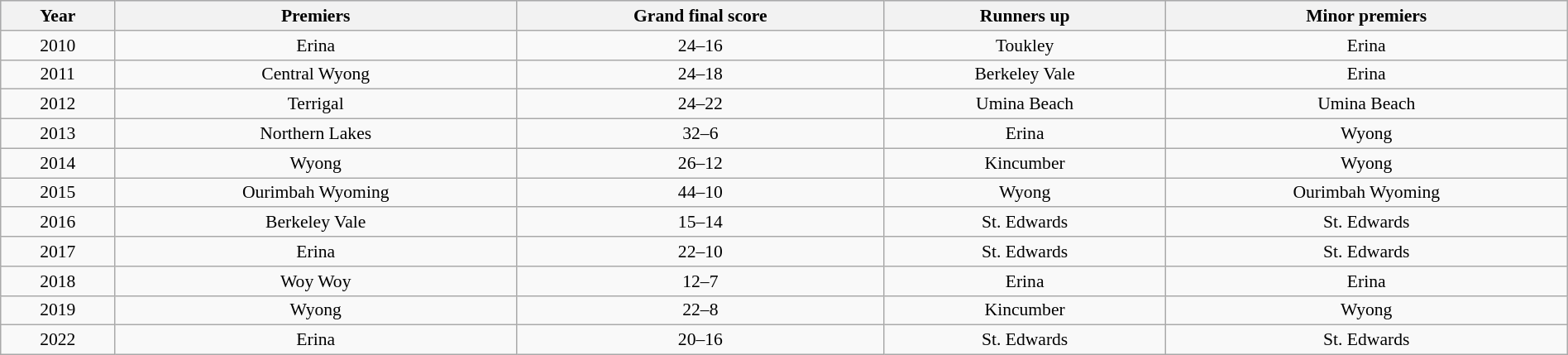<table class="wikitable" width="100%" style="text-align:center; font-size:90%">
<tr bgcolor="#D1D8E2">
<th>Year</th>
<th>Premiers</th>
<th>Grand final score</th>
<th>Runners up</th>
<th>Minor premiers</th>
</tr>
<tr>
<td>2010</td>
<td> Erina</td>
<td>24–16</td>
<td> Toukley</td>
<td> Erina</td>
</tr>
<tr>
<td>2011</td>
<td> Central Wyong</td>
<td>24–18</td>
<td> Berkeley Vale</td>
<td> Erina</td>
</tr>
<tr>
<td>2012</td>
<td> Terrigal</td>
<td>24–22</td>
<td> Umina Beach</td>
<td> Umina Beach</td>
</tr>
<tr>
<td>2013</td>
<td> Northern Lakes</td>
<td>32–6</td>
<td> Erina</td>
<td> Wyong</td>
</tr>
<tr>
<td>2014</td>
<td> Wyong</td>
<td>26–12</td>
<td> Kincumber</td>
<td> Wyong</td>
</tr>
<tr>
<td>2015</td>
<td> Ourimbah Wyoming</td>
<td>44–10</td>
<td> Wyong</td>
<td> Ourimbah Wyoming</td>
</tr>
<tr>
<td>2016</td>
<td> Berkeley Vale</td>
<td>15–14</td>
<td> St. Edwards</td>
<td> St. Edwards</td>
</tr>
<tr>
<td>2017</td>
<td> Erina</td>
<td>22–10</td>
<td> St. Edwards</td>
<td> St. Edwards</td>
</tr>
<tr>
<td>2018</td>
<td> Woy Woy</td>
<td>12–7</td>
<td> Erina</td>
<td> Erina</td>
</tr>
<tr>
<td>2019</td>
<td> Wyong</td>
<td>22–8</td>
<td> Kincumber</td>
<td> Wyong</td>
</tr>
<tr>
<td>2022</td>
<td> Erina</td>
<td>20–16</td>
<td> St. Edwards</td>
<td> St. Edwards</td>
</tr>
</table>
